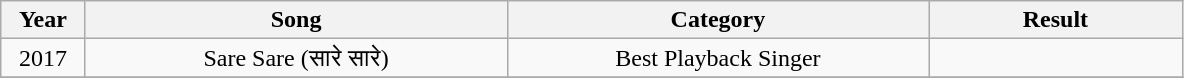<table class="wikitable">
<tr>
<th width=5%>Year</th>
<th style="width:25%;">Song</th>
<th style="width:25%;">Category</th>
<th style="width:15%;">Result</th>
</tr>
<tr>
<td style="text-align:center;">2017</td>
<td style="text-align:center;">Sare Sare (सारे सारे)</td>
<td style="text-align:center;">Best Playback Singer</td>
<td></td>
</tr>
<tr>
</tr>
</table>
